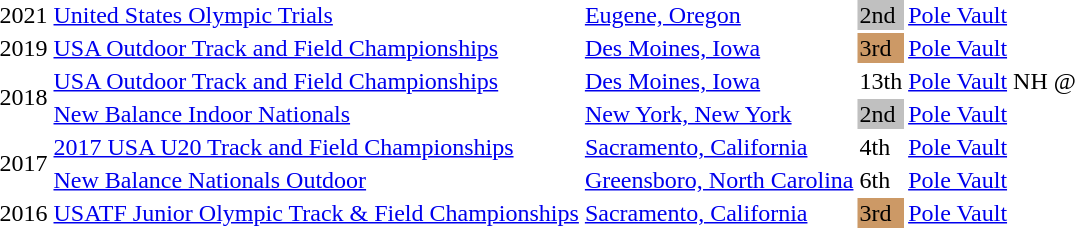<table>
<tr>
<td>2021</td>
<td><a href='#'>United States Olympic Trials</a></td>
<td><a href='#'>Eugene, Oregon</a></td>
<td bgcolor=silver>2nd</td>
<td><a href='#'>Pole Vault</a></td>
<td></td>
</tr>
<tr>
<td rowspan=1>2019</td>
<td><a href='#'>USA Outdoor Track and Field Championships</a></td>
<td><a href='#'>Des Moines, Iowa</a></td>
<td bgcolor=cc9966>3rd</td>
<td><a href='#'>Pole Vault</a></td>
<td></td>
</tr>
<tr>
<td rowspan=2>2018</td>
<td><a href='#'>USA Outdoor Track and Field Championships</a></td>
<td><a href='#'>Des Moines, Iowa</a></td>
<td>13th</td>
<td><a href='#'>Pole Vault</a></td>
<td>NH @ </td>
</tr>
<tr>
<td><a href='#'>New Balance Indoor Nationals</a></td>
<td><a href='#'>New York, New York</a></td>
<td bgcolor=silver>2nd</td>
<td><a href='#'>Pole Vault</a></td>
<td></td>
</tr>
<tr>
<td rowspan=2>2017</td>
<td><a href='#'>2017 USA U20 Track and Field Championships</a></td>
<td><a href='#'>Sacramento, California</a></td>
<td>4th</td>
<td><a href='#'>Pole Vault</a></td>
<td></td>
</tr>
<tr>
<td><a href='#'>New Balance Nationals Outdoor</a></td>
<td><a href='#'>Greensboro, North Carolina</a></td>
<td>6th</td>
<td><a href='#'>Pole Vault</a></td>
<td></td>
</tr>
<tr>
<td rowspan=1>2016</td>
<td><a href='#'>USATF Junior Olympic Track & Field Championships</a></td>
<td><a href='#'>Sacramento, California</a></td>
<td bgcolor=cc9966>3rd</td>
<td><a href='#'>Pole Vault</a></td>
<td></td>
</tr>
</table>
